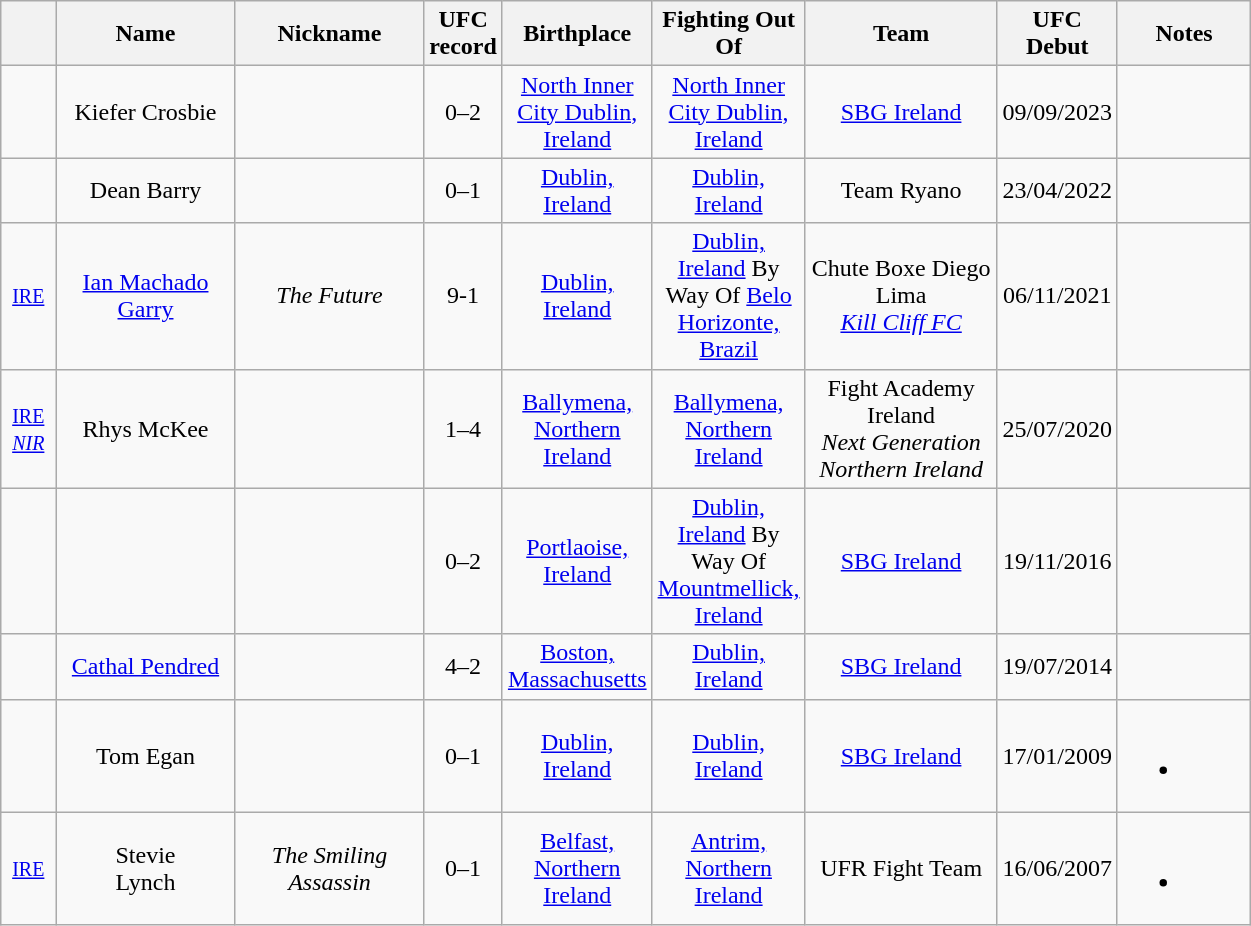<table class="wikitable sortable" width="66%" style="text-align:center;">
<tr>
<th width=6%></th>
<th width=25%>Name</th>
<th width=25%>Nickname</th>
<th data-sort-type="number">UFC record</th>
<th>Birthplace</th>
<th>Fighting Out Of</th>
<th width="25%">Team</th>
<th>UFC Debut</th>
<th width=19%>Notes</th>
</tr>
<tr style="display:none;">
<td>!a</td>
<td>!a</td>
<td>!a</td>
<td>-9999</td>
<td></td>
<td></td>
</tr>
<tr>
<td></td>
<td>Kiefer Crosbie</td>
<td><em></em></td>
<td>0–2</td>
<td><a href='#'>North Inner City Dublin, Ireland</a></td>
<td><a href='#'>North Inner City Dublin, Ireland</a></td>
<td><a href='#'>SBG Ireland</a></td>
<td>09/09/2023</td>
<td></td>
</tr>
<tr>
<td></td>
<td>Dean Barry</td>
<td><em></em></td>
<td>0–1</td>
<td><a href='#'>Dublin, Ireland</a></td>
<td><a href='#'>Dublin, Ireland</a></td>
<td>Team Ryano</td>
<td>23/04/2022</td>
<td></td>
</tr>
<tr>
<td><a href='#'><small>IRE</small></a></td>
<td><a href='#'>Ian Machado Garry</a></td>
<td><em>The Future</em></td>
<td>9-1</td>
<td><a href='#'>Dublin, Ireland</a></td>
<td><a href='#'>Dublin, Ireland</a> By Way Of <a href='#'>Belo Horizonte, Brazil</a></td>
<td>Chute Boxe Diego Lima<br><em><a href='#'>Kill Cliff FC</a></em></td>
<td>06/11/2021</td>
<td></td>
</tr>
<tr>
<td><a href='#'><small>IRE</small></a><br><em><a href='#'><small>NIR</small></a></em></td>
<td>Rhys McKee</td>
<td><em></em></td>
<td>1–4</td>
<td><a href='#'>Ballymena, Northern Ireland</a></td>
<td><a href='#'>Ballymena, Northern Ireland</a></td>
<td>Fight Academy Ireland<br><em>Next Generation Northern Ireland</em></td>
<td>25/07/2020</td>
<td></td>
</tr>
<tr>
<td></td>
<td></td>
<td><em></em></td>
<td>0–2</td>
<td><a href='#'>Portlaoise, Ireland</a></td>
<td><a href='#'>Dublin, Ireland</a> By Way Of <a href='#'>Mountmellick, Ireland</a></td>
<td><a href='#'>SBG Ireland</a></td>
<td>19/11/2016</td>
<td></td>
</tr>
<tr>
<td></td>
<td><a href='#'>Cathal Pendred</a></td>
<td><em></em></td>
<td>4–2</td>
<td><a href='#'>Boston, Massachusetts</a></td>
<td><a href='#'>Dublin, Ireland</a></td>
<td><a href='#'>SBG Ireland</a></td>
<td>19/07/2014</td>
<td></td>
</tr>
<tr>
<td></td>
<td>Tom Egan</td>
<td><em></em></td>
<td>0–1</td>
<td><a href='#'>Dublin, Ireland</a></td>
<td><a href='#'>Dublin, Ireland</a></td>
<td><a href='#'>SBG Ireland</a></td>
<td>17/01/2009</td>
<td><br><ul><li></li></ul></td>
</tr>
<tr>
<td><a href='#'><small>IRE</small></a></td>
<td>Stevie<br>Lynch</td>
<td><em>The Smiling Assassin</em></td>
<td>0–1</td>
<td><a href='#'>Belfast, Northern Ireland</a></td>
<td><a href='#'>Antrim, Northern Ireland</a></td>
<td>UFR Fight Team</td>
<td>16/06/2007</td>
<td><br><ul><li></li></ul></td>
</tr>
<tr style="display:none;">
<td>~z</td>
<td>~z</td>
<td>~z</td>
<td>9999</td>
<td></td>
<td></td>
</tr>
</table>
